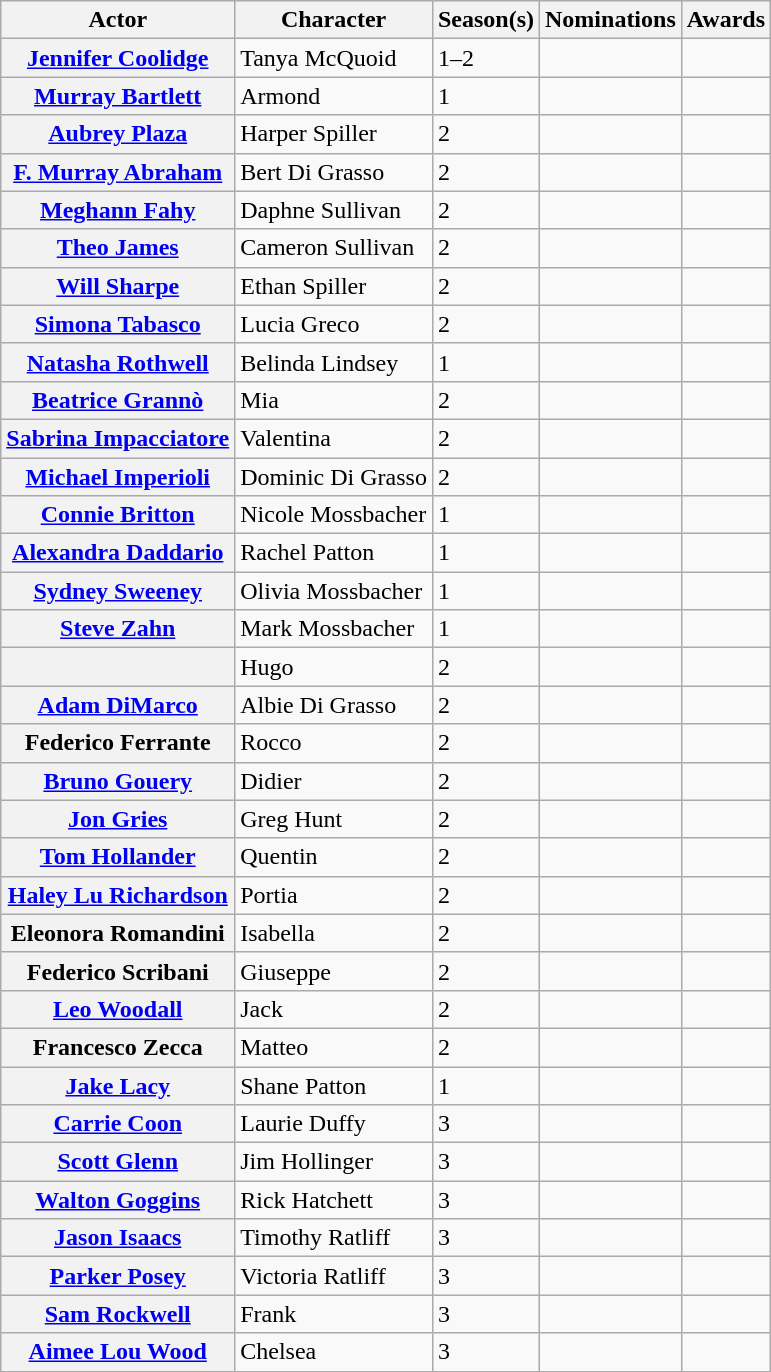<table class="wikitable sortable plainrowheaders col3center">
<tr>
<th scope="col">Actor</th>
<th scope="col">Character</th>
<th scope="col">Season(s)</th>
<th scope="col">Nominations</th>
<th scope="col">Awards</th>
</tr>
<tr>
<th scope="row" data-sort-value="Coolidge, Jennifer"><a href='#'>Jennifer Coolidge</a></th>
<td>Tanya McQuoid</td>
<td>1–2</td>
<td></td>
<td></td>
</tr>
<tr>
<th scope="row" data-sort-value="Bartlett, Murray"><a href='#'>Murray Bartlett</a></th>
<td>Armond</td>
<td>1</td>
<td></td>
<td></td>
</tr>
<tr>
<th scope="row" data-sort-value="Plaza, Aubrey"><a href='#'>Aubrey Plaza</a></th>
<td>Harper Spiller</td>
<td>2</td>
<td></td>
<td></td>
</tr>
<tr>
<th scope="row" data-sort-value="Abraham, F. Murray"><a href='#'>F. Murray Abraham</a></th>
<td>Bert Di Grasso</td>
<td>2</td>
<td></td>
<td></td>
</tr>
<tr>
<th scope="row" data-sort-value="Fahy, Meghann"><a href='#'>Meghann Fahy</a></th>
<td>Daphne Sullivan</td>
<td>2</td>
<td></td>
<td></td>
</tr>
<tr>
<th scope="row" data-sort-value="James, Theo"><a href='#'>Theo James</a></th>
<td>Cameron Sullivan</td>
<td>2</td>
<td></td>
<td></td>
</tr>
<tr>
<th scope="row" data-sort-value="Sharpe, Will"><a href='#'>Will Sharpe</a></th>
<td>Ethan Spiller</td>
<td>2</td>
<td></td>
<td></td>
</tr>
<tr>
<th scope="row" data-sort-value="Tabasco, Simona"><a href='#'>Simona Tabasco</a></th>
<td>Lucia Greco</td>
<td>2</td>
<td></td>
<td></td>
</tr>
<tr>
<th scope="row" data-sort-value="Rothwell, Natasha"><a href='#'>Natasha Rothwell</a></th>
<td>Belinda Lindsey</td>
<td>1</td>
<td></td>
<td></td>
</tr>
<tr>
<th scope="row" data-sort-value="Grannò, Beatrice"><a href='#'>Beatrice Grannò</a></th>
<td>Mia</td>
<td>2</td>
<td></td>
<td></td>
</tr>
<tr>
<th scope="row" data-sort-value="Impacciatore, Sabrina"><a href='#'>Sabrina Impacciatore</a></th>
<td>Valentina</td>
<td>2</td>
<td></td>
<td></td>
</tr>
<tr>
<th scope="row" data-sort-value="Imperioli, Michael"><a href='#'>Michael Imperioli</a></th>
<td>Dominic Di Grasso</td>
<td>2</td>
<td></td>
<td></td>
</tr>
<tr>
<th scope="row" data-sort-value="Britton, Connie"><a href='#'>Connie Britton</a></th>
<td>Nicole Mossbacher</td>
<td>1</td>
<td></td>
<td></td>
</tr>
<tr>
<th scope="row" data-sort-value="Daddario, Alexandra"><a href='#'>Alexandra Daddario</a></th>
<td>Rachel Patton</td>
<td>1</td>
<td></td>
<td></td>
</tr>
<tr>
<th scope="row" data-sort-value="Sweeney, Sydney"><a href='#'>Sydney Sweeney</a></th>
<td>Olivia Mossbacher</td>
<td>1</td>
<td></td>
<td></td>
</tr>
<tr>
<th scope="row" data-sort-value="Zahn, Steve"><a href='#'>Steve Zahn</a></th>
<td>Mark Mossbacher</td>
<td>1</td>
<td></td>
<td></td>
</tr>
<tr>
<th scope="row" data-sort-value="Camilli, Paolo"></th>
<td>Hugo</td>
<td>2</td>
<td></td>
<td></td>
</tr>
<tr>
<th scope="row" data-sort-value="DiMarco, Adam"><a href='#'>Adam DiMarco</a></th>
<td>Albie Di Grasso</td>
<td>2</td>
<td></td>
<td></td>
</tr>
<tr>
<th scope="row" data-sort-value="Ferrante, Federico">Federico Ferrante</th>
<td>Rocco</td>
<td>2</td>
<td></td>
<td></td>
</tr>
<tr>
<th scope="row" data-sort-value="Gouery, Bruno"><a href='#'>Bruno Gouery</a></th>
<td>Didier</td>
<td>2</td>
<td></td>
<td></td>
</tr>
<tr>
<th scope="row" data-sort-value="Gries, Jon"><a href='#'>Jon Gries</a></th>
<td>Greg Hunt</td>
<td>2</td>
<td></td>
<td></td>
</tr>
<tr>
<th scope="row" data-sort-value="Hollander, Tom"><a href='#'>Tom Hollander</a></th>
<td>Quentin</td>
<td>2</td>
<td></td>
<td></td>
</tr>
<tr>
<th scope="row" data-sort-value="Haley Lu Richardson"><a href='#'>Haley Lu Richardson</a></th>
<td>Portia</td>
<td>2</td>
<td></td>
<td></td>
</tr>
<tr>
<th scope="row" data-sort-value="Romandini, Eleonora">Eleonora Romandini</th>
<td>Isabella</td>
<td>2</td>
<td></td>
<td></td>
</tr>
<tr>
<th scope="row" data-sort-value="Scribani, Federico">Federico Scribani</th>
<td>Giuseppe</td>
<td>2</td>
<td></td>
<td></td>
</tr>
<tr>
<th scope="row" data-sort-value="Woodall, Leo"><a href='#'>Leo Woodall</a></th>
<td>Jack</td>
<td>2</td>
<td></td>
<td></td>
</tr>
<tr>
<th scope="row" data-sort-value="Zecca, Francesco">Francesco Zecca</th>
<td>Matteo</td>
<td>2</td>
<td></td>
<td></td>
</tr>
<tr>
<th scope="row" data-sort-value="Lacy, Jake"><a href='#'>Jake Lacy</a></th>
<td>Shane Patton</td>
<td>1</td>
<td></td>
<td></td>
</tr>
<tr>
<th scope="row" data-sort-value="Coon, Carrie"><a href='#'>Carrie Coon</a></th>
<td>Laurie Duffy</td>
<td>3</td>
<td></td>
<td></td>
</tr>
<tr>
<th scope="row" data-sort-value="Glenn, Scott"><a href='#'>Scott Glenn</a></th>
<td>Jim Hollinger</td>
<td>3</td>
<td></td>
<td></td>
</tr>
<tr>
<th scope="row" data-sort-value="Goggins, Walton"><a href='#'>Walton Goggins</a></th>
<td>Rick Hatchett</td>
<td>3</td>
<td></td>
<td></td>
</tr>
<tr>
<th scope="row" data-sort-value="Isaacs, Jason"><a href='#'>Jason Isaacs</a></th>
<td>Timothy Ratliff</td>
<td>3</td>
<td></td>
<td></td>
</tr>
<tr>
<th scope="row" data-sort-value="Posey, Parker"><a href='#'>Parker Posey</a></th>
<td>Victoria Ratliff</td>
<td>3</td>
<td></td>
<td></td>
</tr>
<tr>
<th scope="row" data-sort-value="Rockwell, Sam"><a href='#'>Sam Rockwell</a></th>
<td>Frank</td>
<td>3</td>
<td></td>
<td></td>
</tr>
<tr>
<th scope="row" data-sort-value="Wood, Aimee Lou"><a href='#'>Aimee Lou Wood</a></th>
<td>Chelsea</td>
<td>3</td>
<td></td>
<td></td>
</tr>
</table>
